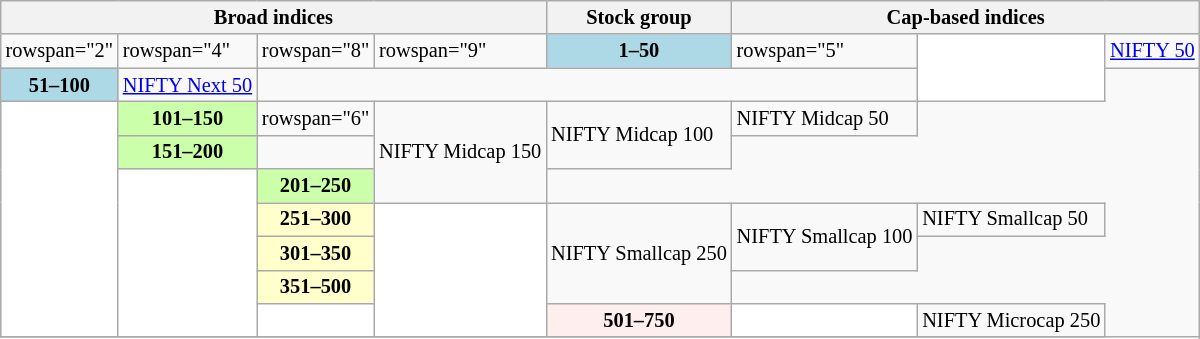<table class="wikitable" id="broadmarket" style="font-size:85%">
<tr>
<th colspan="4">Broad indices</th>
<th>Stock group</th>
<th colspan="5">Cap-based indices</th>
</tr>
<tr>
<td>rowspan="2" </td>
<td>rowspan="4" </td>
<td>rowspan="8" </td>
<td>rowspan="9" </td>
<td style="text-align: center; background:#ADD8E6"><strong>1–50</strong></td>
<td>rowspan="5" </td>
<td rowspan="2" style="background:white"></td>
<td><a href='#'>NIFTY 50</a></td>
</tr>
<tr>
<td style="text-align: center; background:#ADD8E6"><strong>51–100</strong></td>
<td><a href='#'>NIFTY Next 50</a></td>
</tr>
<tr>
<td rowspan="7" style="background:white"></td>
<td style="text-align: center; background:#cfa"><strong>101–150</strong></td>
<td>rowspan="6" </td>
<td rowspan="3">NIFTY Midcap 150</td>
<td rowspan="2">NIFTY Midcap 100</td>
<td>NIFTY Midcap 50</td>
</tr>
<tr>
<td style="text-align: center; background:#cfa"><strong>151–200</strong></td>
</tr>
<tr>
<td rowspan="5" style="text-align: center; background:white"></td>
<td style="text-align: center; background:#cfa"><strong>201–250</strong></td>
</tr>
<tr>
<td style="text-align: center; background:#ffc"><strong>251–300</strong></td>
<td rowspan="4" style="background:white"></td>
<td rowspan="3">NIFTY Smallcap 250</td>
<td rowspan="2">NIFTY Smallcap 100</td>
<td>NIFTY Smallcap 50</td>
</tr>
<tr>
<td style="text-align: center; background:#ffc"><strong>301–350</strong></td>
</tr>
<tr>
<td style="text-align: center; background:#ffc"><strong>351–500</strong></td>
</tr>
<tr>
<td style="background:white"></td>
<td style="text-align: center; background:#fee"><strong>501–750</strong></td>
<td style="background:white"></td>
<td>NIFTY Microcap 250</td>
</tr>
<tr>
</tr>
</table>
